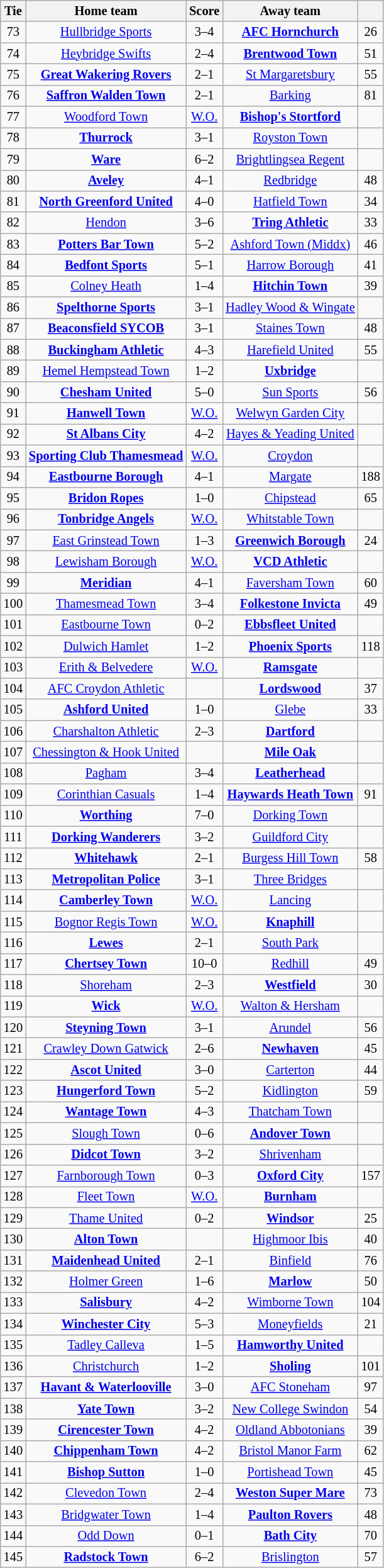<table class="wikitable" style="text-align: center; font-size:85%">
<tr>
<th>Tie</th>
<th>Home team</th>
<th>Score</th>
<th>Away team</th>
<th></th>
</tr>
<tr>
<td>73</td>
<td><a href='#'>Hullbridge Sports</a></td>
<td>3–4</td>
<td><strong><a href='#'>AFC Hornchurch</a></strong></td>
<td>26</td>
</tr>
<tr>
<td>74</td>
<td><a href='#'>Heybridge Swifts</a></td>
<td>2–4</td>
<td><strong><a href='#'>Brentwood Town</a></strong></td>
<td>51</td>
</tr>
<tr>
<td>75</td>
<td><strong><a href='#'>Great Wakering Rovers</a></strong></td>
<td>2–1</td>
<td><a href='#'>St Margaretsbury</a></td>
<td>55</td>
</tr>
<tr>
<td>76</td>
<td><strong><a href='#'>Saffron Walden Town</a></strong></td>
<td>2–1</td>
<td><a href='#'>Barking</a></td>
<td>81</td>
</tr>
<tr>
<td>77</td>
<td><a href='#'>Woodford Town</a></td>
<td><a href='#'>W.O.</a></td>
<td><strong><a href='#'>Bishop's Stortford</a></strong></td>
<td></td>
</tr>
<tr>
<td>78</td>
<td><strong><a href='#'>Thurrock</a></strong></td>
<td>3–1</td>
<td><a href='#'>Royston Town</a></td>
<td></td>
</tr>
<tr>
<td>79</td>
<td><strong><a href='#'>Ware</a></strong></td>
<td>6–2</td>
<td><a href='#'>Brightlingsea Regent</a></td>
<td></td>
</tr>
<tr>
<td>80</td>
<td><strong><a href='#'>Aveley</a></strong></td>
<td>4–1</td>
<td><a href='#'>Redbridge</a></td>
<td>48</td>
</tr>
<tr>
<td>81</td>
<td><strong><a href='#'>North Greenford United</a></strong></td>
<td>4–0</td>
<td><a href='#'>Hatfield Town</a></td>
<td>34</td>
</tr>
<tr>
<td>82</td>
<td><a href='#'>Hendon</a></td>
<td>3–6</td>
<td><strong><a href='#'>Tring Athletic</a></strong></td>
<td>33</td>
</tr>
<tr>
<td>83</td>
<td><strong><a href='#'>Potters Bar Town</a></strong></td>
<td>5–2</td>
<td><a href='#'>Ashford Town (Middx)</a></td>
<td>46</td>
</tr>
<tr>
<td>84</td>
<td><strong><a href='#'>Bedfont Sports</a></strong></td>
<td>5–1</td>
<td><a href='#'>Harrow Borough</a></td>
<td>41</td>
</tr>
<tr>
<td>85</td>
<td><a href='#'>Colney Heath</a></td>
<td>1–4</td>
<td><strong><a href='#'>Hitchin Town</a></strong></td>
<td>39</td>
</tr>
<tr>
<td>86</td>
<td><strong><a href='#'>Spelthorne Sports</a></strong></td>
<td>3–1</td>
<td><a href='#'>Hadley Wood & Wingate</a></td>
<td></td>
</tr>
<tr>
<td>87</td>
<td><strong><a href='#'>Beaconsfield SYCOB</a></strong></td>
<td>3–1</td>
<td><a href='#'>Staines Town</a></td>
<td>48</td>
</tr>
<tr>
<td>88</td>
<td><strong><a href='#'>Buckingham Athletic</a></strong></td>
<td>4–3</td>
<td><a href='#'>Harefield United</a></td>
<td>55</td>
</tr>
<tr>
<td>89</td>
<td><a href='#'>Hemel Hempstead Town</a></td>
<td>1–2</td>
<td><strong><a href='#'>Uxbridge</a></strong></td>
<td></td>
</tr>
<tr>
<td>90</td>
<td><strong><a href='#'>Chesham United</a></strong></td>
<td>5–0</td>
<td><a href='#'>Sun Sports</a></td>
<td>56</td>
</tr>
<tr>
<td>91</td>
<td><strong><a href='#'>Hanwell Town</a></strong></td>
<td><a href='#'>W.O.</a></td>
<td><a href='#'>Welwyn Garden City</a></td>
<td></td>
</tr>
<tr>
<td>92</td>
<td><strong><a href='#'>St Albans City</a></strong></td>
<td>4–2</td>
<td><a href='#'>Hayes & Yeading United</a></td>
<td></td>
</tr>
<tr>
<td>93</td>
<td><strong><a href='#'>Sporting Club Thamesmead</a></strong></td>
<td><a href='#'>W.O.</a></td>
<td><a href='#'>Croydon</a></td>
<td></td>
</tr>
<tr>
<td>94</td>
<td><strong><a href='#'>Eastbourne Borough</a></strong></td>
<td>4–1</td>
<td><a href='#'>Margate</a></td>
<td>188</td>
</tr>
<tr>
<td>95</td>
<td><strong><a href='#'>Bridon Ropes</a></strong></td>
<td>1–0</td>
<td><a href='#'>Chipstead</a></td>
<td>65</td>
</tr>
<tr>
<td>96</td>
<td><strong><a href='#'>Tonbridge Angels</a></strong></td>
<td><a href='#'>W.O.</a></td>
<td><a href='#'>Whitstable Town</a></td>
<td></td>
</tr>
<tr>
<td>97</td>
<td><a href='#'>East Grinstead Town</a></td>
<td>1–3</td>
<td><strong><a href='#'>Greenwich Borough</a></strong></td>
<td>24</td>
</tr>
<tr>
<td>98</td>
<td><a href='#'>Lewisham Borough</a></td>
<td><a href='#'>W.O.</a></td>
<td><strong><a href='#'>VCD Athletic</a></strong></td>
<td></td>
</tr>
<tr>
<td>99</td>
<td><strong><a href='#'>Meridian</a></strong></td>
<td>4–1</td>
<td><a href='#'>Faversham Town</a></td>
<td>60</td>
</tr>
<tr>
<td>100</td>
<td><a href='#'>Thamesmead Town</a></td>
<td>3–4</td>
<td><strong><a href='#'>Folkestone Invicta</a></strong></td>
<td>49</td>
</tr>
<tr>
<td>101</td>
<td><a href='#'>Eastbourne Town</a></td>
<td>0–2</td>
<td><strong><a href='#'>Ebbsfleet United</a></strong></td>
<td></td>
</tr>
<tr>
<td>102</td>
<td><a href='#'>Dulwich Hamlet</a></td>
<td>1–2</td>
<td><strong><a href='#'>Phoenix Sports</a></strong></td>
<td>118</td>
</tr>
<tr>
<td>103</td>
<td><a href='#'>Erith & Belvedere</a></td>
<td><a href='#'>W.O.</a></td>
<td><strong><a href='#'>Ramsgate</a></strong></td>
<td></td>
</tr>
<tr>
<td>104</td>
<td><a href='#'>AFC Croydon Athletic</a></td>
<td></td>
<td><strong><a href='#'>Lordswood</a></strong></td>
<td>37</td>
</tr>
<tr>
<td>105</td>
<td><strong><a href='#'>Ashford United</a></strong></td>
<td>1–0</td>
<td><a href='#'>Glebe</a></td>
<td>33</td>
</tr>
<tr>
<td>106</td>
<td><a href='#'>Charshalton Athletic</a></td>
<td>2–3</td>
<td><strong><a href='#'>Dartford</a></strong></td>
<td></td>
</tr>
<tr>
<td>107</td>
<td><a href='#'>Chessington & Hook United</a></td>
<td></td>
<td><strong><a href='#'>Mile Oak</a></strong></td>
<td></td>
</tr>
<tr>
<td>108</td>
<td><a href='#'>Pagham</a></td>
<td>3–4</td>
<td><strong><a href='#'>Leatherhead</a></strong></td>
<td></td>
</tr>
<tr>
<td>109</td>
<td><a href='#'>Corinthian Casuals</a></td>
<td>1–4</td>
<td><strong><a href='#'>Haywards Heath Town</a></strong></td>
<td>91</td>
</tr>
<tr>
<td>110</td>
<td><strong><a href='#'>Worthing</a></strong></td>
<td>7–0</td>
<td><a href='#'>Dorking Town</a></td>
<td></td>
</tr>
<tr>
<td>111</td>
<td><strong><a href='#'>Dorking Wanderers</a></strong></td>
<td>3–2 </td>
<td><a href='#'>Guildford City</a></td>
<td></td>
</tr>
<tr>
<td>112</td>
<td><strong><a href='#'>Whitehawk</a></strong></td>
<td>2–1</td>
<td><a href='#'>Burgess Hill Town</a></td>
<td>58</td>
</tr>
<tr>
<td>113</td>
<td><strong><a href='#'>Metropolitan Police</a></strong></td>
<td>3–1</td>
<td><a href='#'>Three Bridges</a></td>
<td></td>
</tr>
<tr>
<td>114</td>
<td><strong><a href='#'>Camberley Town</a></strong></td>
<td><a href='#'>W.O.</a></td>
<td><a href='#'>Lancing</a></td>
<td></td>
</tr>
<tr>
<td>115</td>
<td><a href='#'>Bognor Regis Town</a></td>
<td><a href='#'>W.O.</a></td>
<td><strong><a href='#'>Knaphill</a></strong></td>
<td></td>
</tr>
<tr>
<td>116</td>
<td><strong><a href='#'>Lewes</a></strong></td>
<td>2–1</td>
<td><a href='#'>South Park</a></td>
<td></td>
</tr>
<tr>
<td>117</td>
<td><strong><a href='#'>Chertsey Town</a></strong></td>
<td>10–0</td>
<td><a href='#'>Redhill</a></td>
<td>49</td>
</tr>
<tr>
<td>118</td>
<td><a href='#'>Shoreham</a></td>
<td>2–3</td>
<td><strong><a href='#'>Westfield</a></strong></td>
<td>30</td>
</tr>
<tr>
<td>119</td>
<td><strong><a href='#'>Wick</a></strong></td>
<td><a href='#'>W.O.</a></td>
<td><a href='#'>Walton & Hersham</a></td>
<td></td>
</tr>
<tr>
<td>120</td>
<td><strong><a href='#'>Steyning Town</a></strong></td>
<td>3–1</td>
<td><a href='#'>Arundel</a></td>
<td>56</td>
</tr>
<tr>
<td>121</td>
<td><a href='#'>Crawley Down Gatwick</a></td>
<td>2–6</td>
<td><strong><a href='#'>Newhaven</a></strong></td>
<td>45</td>
</tr>
<tr>
<td>122</td>
<td><strong><a href='#'>Ascot United</a></strong></td>
<td>3–0</td>
<td><a href='#'>Carterton</a></td>
<td>44</td>
</tr>
<tr>
<td>123</td>
<td><strong><a href='#'>Hungerford Town</a></strong></td>
<td>5–2</td>
<td><a href='#'>Kidlington</a></td>
<td>59</td>
</tr>
<tr>
<td>124</td>
<td><strong><a href='#'>Wantage Town</a></strong></td>
<td>4–3</td>
<td><a href='#'>Thatcham Town</a></td>
<td></td>
</tr>
<tr>
<td>125</td>
<td><a href='#'>Slough Town</a></td>
<td>0–6</td>
<td><strong><a href='#'>Andover Town</a></strong></td>
<td></td>
</tr>
<tr>
<td>126</td>
<td><strong><a href='#'>Didcot Town</a></strong></td>
<td>3–2</td>
<td><a href='#'>Shrivenham</a></td>
<td></td>
</tr>
<tr>
<td>127</td>
<td><a href='#'>Farnborough Town</a></td>
<td>0–3</td>
<td><strong><a href='#'>Oxford City</a></strong></td>
<td>157</td>
</tr>
<tr>
<td>128</td>
<td><a href='#'>Fleet Town</a></td>
<td><a href='#'>W.O.</a></td>
<td><strong><a href='#'>Burnham</a></strong></td>
<td></td>
</tr>
<tr>
<td>129</td>
<td><a href='#'>Thame United</a></td>
<td>0–2</td>
<td><strong><a href='#'>Windsor</a></strong></td>
<td>25</td>
</tr>
<tr>
<td>130</td>
<td><strong><a href='#'>Alton Town</a></strong></td>
<td></td>
<td><a href='#'>Highmoor Ibis</a></td>
<td>40</td>
</tr>
<tr>
<td>131</td>
<td><strong><a href='#'>Maidenhead United</a></strong></td>
<td>2–1</td>
<td><a href='#'>Binfield</a></td>
<td>76</td>
</tr>
<tr>
<td>132</td>
<td><a href='#'>Holmer Green</a></td>
<td>1–6</td>
<td><strong><a href='#'>Marlow</a></strong></td>
<td>50</td>
</tr>
<tr>
<td>133</td>
<td><strong><a href='#'>Salisbury</a></strong></td>
<td>4–2</td>
<td><a href='#'>Wimborne Town</a></td>
<td>104</td>
</tr>
<tr>
<td>134</td>
<td><strong><a href='#'>Winchester City</a></strong></td>
<td>5–3</td>
<td><a href='#'>Moneyfields</a></td>
<td>21</td>
</tr>
<tr>
<td>135</td>
<td><a href='#'>Tadley Calleva</a></td>
<td>1–5</td>
<td><strong><a href='#'>Hamworthy United</a></strong></td>
<td></td>
</tr>
<tr>
<td>136</td>
<td><a href='#'>Christchurch</a></td>
<td>1–2</td>
<td><strong><a href='#'>Sholing</a></strong></td>
<td>101</td>
</tr>
<tr>
<td>137</td>
<td><strong><a href='#'>Havant & Waterlooville</a></strong></td>
<td>3–0</td>
<td><a href='#'>AFC Stoneham</a></td>
<td>97</td>
</tr>
<tr>
<td>138</td>
<td><strong><a href='#'>Yate Town</a></strong></td>
<td>3–2</td>
<td><a href='#'>New College Swindon</a></td>
<td>54</td>
</tr>
<tr>
<td>139</td>
<td><strong><a href='#'>Cirencester Town</a></strong></td>
<td>4–2</td>
<td><a href='#'>Oldland Abbotonians</a></td>
<td>39</td>
</tr>
<tr>
<td>140</td>
<td><strong><a href='#'>Chippenham Town</a></strong></td>
<td>4–2 </td>
<td><a href='#'>Bristol Manor Farm</a></td>
<td>62</td>
</tr>
<tr>
<td>141</td>
<td><strong><a href='#'>Bishop Sutton</a></strong></td>
<td>1–0</td>
<td><a href='#'>Portishead Town</a></td>
<td>45</td>
</tr>
<tr>
<td>142</td>
<td><a href='#'>Clevedon Town</a></td>
<td>2–4</td>
<td><strong><a href='#'>Weston Super Mare</a></strong></td>
<td>73</td>
</tr>
<tr>
<td>143</td>
<td><a href='#'>Bridgwater Town</a></td>
<td>1–4</td>
<td><strong><a href='#'>Paulton Rovers</a></strong></td>
<td>48</td>
</tr>
<tr>
<td>144</td>
<td><a href='#'>Odd Down</a></td>
<td>0–1</td>
<td><strong><a href='#'>Bath City</a></strong></td>
<td>70</td>
</tr>
<tr>
<td>145</td>
<td><strong><a href='#'>Radstock Town</a></strong></td>
<td>6–2</td>
<td><a href='#'>Brislington</a></td>
<td>57</td>
</tr>
</table>
